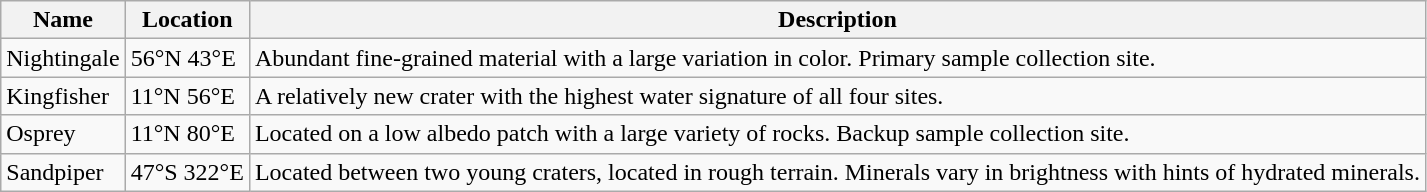<table class="wikitable">
<tr>
<th>Name</th>
<th>Location</th>
<th>Description</th>
</tr>
<tr>
<td>Nightingale</td>
<td>56°N 43°E</td>
<td>Abundant fine-grained material with a large variation in color. Primary sample collection site.</td>
</tr>
<tr>
<td>Kingfisher</td>
<td>11°N 56°E</td>
<td>A relatively new crater with the highest water signature of all four sites.</td>
</tr>
<tr>
<td>Osprey</td>
<td>11°N 80°E</td>
<td>Located on a low albedo patch with a large variety of rocks. Backup sample collection site.</td>
</tr>
<tr>
<td>Sandpiper</td>
<td>47°S 322°E</td>
<td>Located between two young craters, located in rough terrain. Minerals vary in brightness with hints of hydrated minerals.</td>
</tr>
</table>
